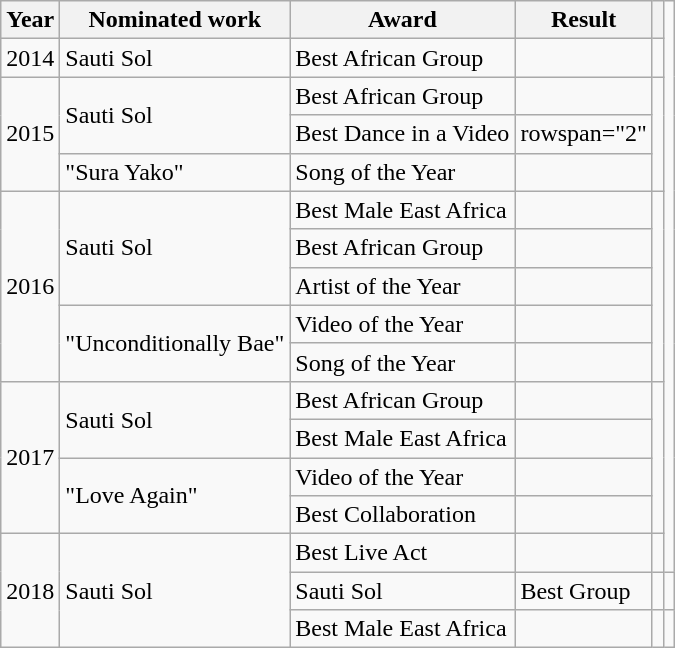<table class ="wikitable">
<tr>
<th>Year</th>
<th>Nominated work</th>
<th>Award</th>
<th>Result</th>
<th></th>
</tr>
<tr>
<td>2014</td>
<td>Sauti Sol</td>
<td>Best African Group</td>
<td></td>
<td></td>
</tr>
<tr>
<td rowspan="3">2015</td>
<td rowspan="2">Sauti Sol</td>
<td>Best African Group</td>
<td></td>
<td rowspan="3"></td>
</tr>
<tr>
<td>Best Dance in a Video</td>
<td>rowspan="2" </td>
</tr>
<tr>
<td>"Sura Yako"</td>
<td>Song of the Year</td>
</tr>
<tr>
<td rowspan="5">2016</td>
<td rowspan="3">Sauti Sol</td>
<td>Best Male East Africa</td>
<td></td>
<td rowspan="5"></td>
</tr>
<tr>
<td>Best African Group</td>
<td></td>
</tr>
<tr>
<td>Artist of the Year</td>
<td></td>
</tr>
<tr>
<td rowspan="2">"Unconditionally Bae" </td>
<td>Video of the Year</td>
<td></td>
</tr>
<tr>
<td>Song of the Year</td>
<td></td>
</tr>
<tr>
<td rowspan="4">2017</td>
<td rowspan="2">Sauti Sol</td>
<td>Best African Group</td>
<td></td>
<td rowspan="4"></td>
</tr>
<tr>
<td>Best Male East Africa</td>
<td></td>
</tr>
<tr>
<td rowspan="2">"Love Again"</td>
<td>Video of the Year</td>
<td></td>
</tr>
<tr>
<td>Best Collaboration</td>
<td></td>
</tr>
<tr>
<td rowspan="3">2018</td>
<td rowspan="3">Sauti Sol</td>
<td>Best Live Act</td>
<td></td>
<td></td>
</tr>
<tr>
<td>Sauti Sol</td>
<td>Best Group</td>
<td></td>
<td></td>
</tr>
<tr>
<td>Best Male East Africa</td>
<td></td>
<td></td>
</tr>
</table>
